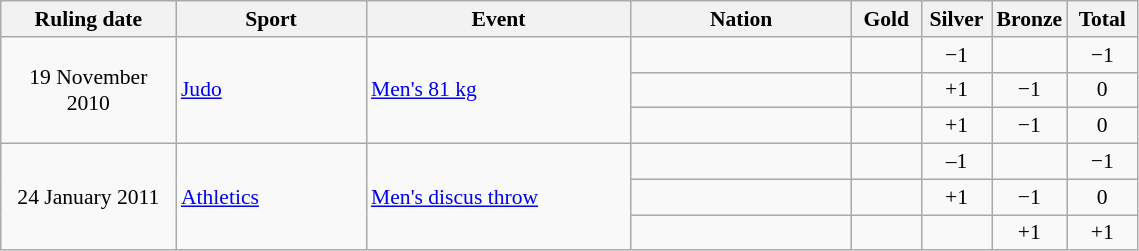<table class="wikitable" style="text-align:center; font-size:90%;">
<tr>
<th scope="col" width="110">Ruling date</th>
<th scope="col" width="120">Sport</th>
<th scope="col" width="170">Event</th>
<th scope="col" width="140">Nation</th>
<th scope="col" width="40">Gold</th>
<th scope="col" width="40">Silver</th>
<th scope="col" width="40">Bronze</th>
<th scope="col" width="40">Total</th>
</tr>
<tr>
<td rowspan=3>19 November 2010</td>
<td rowspan=3 align=left><a href='#'>Judo</a></td>
<td rowspan=3 align=left><a href='#'>Men's 81 kg</a></td>
<td align=left></td>
<td></td>
<td>−1</td>
<td></td>
<td>−1</td>
</tr>
<tr>
<td align=left></td>
<td></td>
<td>+1</td>
<td>−1</td>
<td>0</td>
</tr>
<tr>
<td align=left></td>
<td></td>
<td>+1</td>
<td>−1</td>
<td>0</td>
</tr>
<tr>
<td rowspan=3>24 January 2011</td>
<td rowspan=3 align=left><a href='#'>Athletics</a></td>
<td rowspan=3 align=left><a href='#'>Men's discus throw</a></td>
<td align=left></td>
<td></td>
<td>–1</td>
<td></td>
<td>−1</td>
</tr>
<tr>
<td align=left></td>
<td></td>
<td>+1</td>
<td>−1</td>
<td>0</td>
</tr>
<tr>
<td align=left></td>
<td></td>
<td></td>
<td>+1</td>
<td>+1</td>
</tr>
</table>
